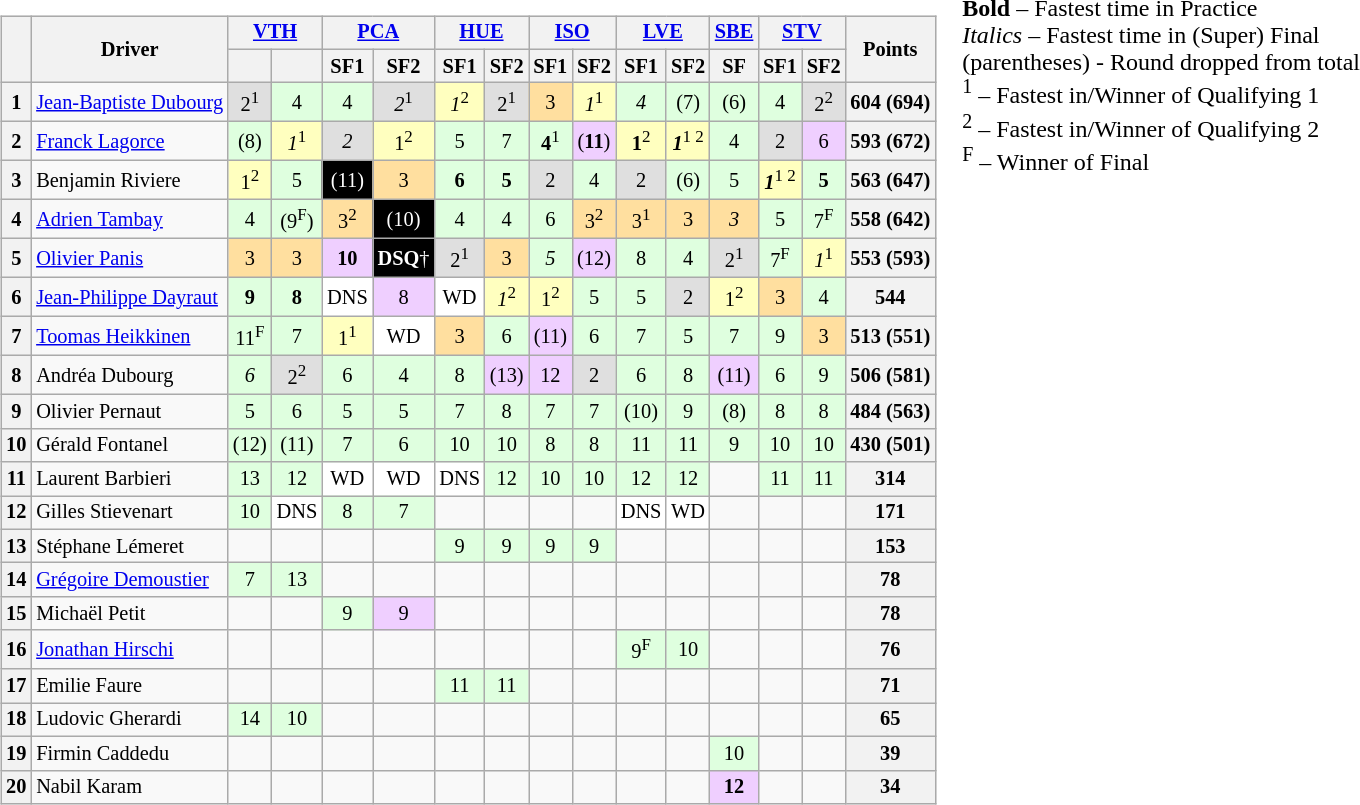<table>
<tr>
<td valign="top"><br><table align=left| class="wikitable" style="font-size: 85%; text-align: center">
<tr valign="top">
<th rowspan=2 valign=middle></th>
<th rowspan=2 valign=middle>Driver</th>
<th colspan=2><a href='#'>VTH</a><br></th>
<th colspan=2><a href='#'>PCA</a><br></th>
<th colspan=2><a href='#'>HUE</a><br></th>
<th colspan=2><a href='#'>ISO</a><br></th>
<th colspan=2><a href='#'>LVE</a><br></th>
<th><a href='#'>SBE</a><br></th>
<th colspan=2><a href='#'>STV</a><br></th>
<th rowspan=2 valign=middle>Points</th>
</tr>
<tr>
<th></th>
<th></th>
<th>SF1</th>
<th>SF2</th>
<th>SF1</th>
<th>SF2</th>
<th>SF1</th>
<th>SF2</th>
<th>SF1</th>
<th>SF2</th>
<th>SF</th>
<th>SF1</th>
<th>SF2</th>
</tr>
<tr>
<th>1</th>
<td align=left> <a href='#'>Jean-Baptiste Dubourg</a></td>
<td style="background:#DFDFDF;">2<sup>1</sup></td>
<td style="background:#DFFFDF;">4</td>
<td style="background:#DFFFDF;">4</td>
<td style="background:#DFDFDF;"><em>2</em><sup>1</sup></td>
<td style="background:#FFFFBF;"><em>1</em><sup>2</sup></td>
<td style="background:#DFDFDF;">2<sup>1</sup></td>
<td style="background:#FFDF9F;">3</td>
<td style="background:#FFFFBF;"><em>1</em><sup>1</sup></td>
<td style="background:#DFFFDF;"><em>4</em></td>
<td style="background:#DFFFDF;">(7)</td>
<td style="background:#DFFFDF;">(6)</td>
<td style="background:#DFFFDF;">4</td>
<td style="background:#DFDFDF;">2<sup>2</sup></td>
<th>604 (694)</th>
</tr>
<tr>
<th>2</th>
<td align=left> <a href='#'>Franck Lagorce</a></td>
<td style="background:#DFFFDF;">(8)</td>
<td style="background:#FFFFBF;"><em>1</em><sup>1</sup></td>
<td style="background:#DFDFDF;"><em>2</em></td>
<td style="background:#FFFFBF;">1<sup>2</sup></td>
<td style="background:#DFFFDF;">5</td>
<td style="background:#DFFFDF;">7</td>
<td style="background:#DFFFDF;"><strong>4</strong><sup>1</sup></td>
<td style="background:#EFCFFF;">(<strong>11</strong>)</td>
<td style="background:#FFFFBF;"><strong>1</strong><sup>2</sup></td>
<td style="background:#FFFFBF;"><strong><em>1</em></strong><sup>1 2</sup></td>
<td style="background:#DFFFDF;">4</td>
<td style="background:#DFDFDF;">2</td>
<td style="background:#EFCFFF;">6</td>
<th>593 (672)</th>
</tr>
<tr>
<th>3</th>
<td align=left> Benjamin Riviere</td>
<td style="background:#FFFFBF;">1<sup>2</sup></td>
<td style="background:#DFFFDF;">5</td>
<td style="background:#000000; color:white;">(11)</td>
<td style="background:#FFDF9F;">3</td>
<td style="background:#DFFFDF;"><strong>6</strong></td>
<td style="background:#DFFFDF;"><strong>5</strong></td>
<td style="background:#DFDFDF;">2</td>
<td style="background:#DFFFDF;">4</td>
<td style="background:#DFDFDF;">2</td>
<td style="background:#DFFFDF;">(6)</td>
<td style="background:#DFFFDF;">5</td>
<td style="background:#FFFFBF;"><strong><em>1</em></strong><sup>1 2</sup></td>
<td style="background:#DFFFDF;"><strong>5</strong></td>
<th>563 (647)</th>
</tr>
<tr>
<th>4</th>
<td align=left> <a href='#'>Adrien Tambay</a></td>
<td style="background:#DFFFDF;">4</td>
<td style="background:#DFFFDF;">(9<sup>F</sup>)</td>
<td style="background:#FFDF9F;">3<sup>2</sup></td>
<td style="background:#000000; color:white;">(10)</td>
<td style="background:#DFFFDF;">4</td>
<td style="background:#DFFFDF;">4</td>
<td style="background:#DFFFDF;">6</td>
<td style="background:#FFDF9F;">3<sup>2</sup></td>
<td style="background:#FFDF9F;">3<sup>1</sup></td>
<td style="background:#FFDF9F;">3</td>
<td style="background:#FFDF9F;"><em>3</em></td>
<td style="background:#DFFFDF;">5</td>
<td style="background:#DFFFDF;">7<sup>F</sup></td>
<th>558 (642)</th>
</tr>
<tr>
<th>5</th>
<td align=left> <a href='#'>Olivier Panis</a></td>
<td style="background:#FFDF9F;">3</td>
<td style="background:#FFDF9F;">3</td>
<td style="background:#EFCFFF;"><strong>10</strong></td>
<td style="background:#000000; color:white;"><strong>DSQ</strong>†</td>
<td style="background:#DFDFDF;">2<sup>1</sup></td>
<td style="background:#FFDF9F;">3</td>
<td style="background:#DFFFDF;"><em>5</em></td>
<td style="background:#EFCFFF;">(12)</td>
<td style="background:#DFFFDF;">8</td>
<td style="background:#DFFFDF;">4</td>
<td style="background:#DFDFDF;">2<sup>1</sup></td>
<td style="background:#DFFFDF;">7<sup>F</sup></td>
<td style="background:#FFFFBF;"><em>1</em><sup>1</sup></td>
<th>553 (593)</th>
</tr>
<tr>
<th>6</th>
<td align=left> <a href='#'>Jean-Philippe Dayraut</a></td>
<td style="background:#DFFFDF;"><strong>9</strong></td>
<td style="background:#DFFFDF;"><strong>8</strong></td>
<td style="background:#FFFFFF;">DNS</td>
<td style="background:#EFCFFF;">8</td>
<td style="background:#FFFFFF;">WD</td>
<td style="background:#FFFFBF;"><em>1</em><sup>2</sup></td>
<td style="background:#FFFFBF;">1<sup>2</sup></td>
<td style="background:#DFFFDF;">5</td>
<td style="background:#DFFFDF;">5</td>
<td style="background:#DFDFDF;">2</td>
<td style="background:#FFFFBF;">1<sup>2</sup></td>
<td style="background:#FFDF9F;">3</td>
<td style="background:#DFFFDF;">4</td>
<th>544</th>
</tr>
<tr>
<th>7</th>
<td align=left> <a href='#'>Toomas Heikkinen</a></td>
<td style="background:#DFFFDF;">11<sup>F</sup></td>
<td style="background:#DFFFDF;">7</td>
<td style="background:#FFFFBF;">1<sup>1</sup></td>
<td style="background:#FFFFFF;">WD</td>
<td style="background:#FFDF9F;">3</td>
<td style="background:#DFFFDF;">6</td>
<td style="background:#EFCFFF;">(11)</td>
<td style="background:#DFFFDF;">6</td>
<td style="background:#DFFFDF;">7</td>
<td style="background:#DFFFDF;">5</td>
<td style="background:#DFFFDF;">7</td>
<td style="background:#DFFFDF;">9</td>
<td style="background:#FFDF9F;">3</td>
<th>513 (551)</th>
</tr>
<tr>
<th>8</th>
<td align=left> Andréa Dubourg</td>
<td style="background:#DFFFDF;"><em>6</em></td>
<td style="background:#DFDFDF;">2<sup>2</sup></td>
<td style="background:#DFFFDF;">6</td>
<td style="background:#DFFFDF;">4</td>
<td style="background:#DFFFDF;">8</td>
<td style="background:#EFCFFF;">(13)</td>
<td style="background:#EFCFFF;">12</td>
<td style="background:#DFDFDF;">2</td>
<td style="background:#DFFFDF;">6</td>
<td style="background:#DFFFDF;">8</td>
<td style="background:#EFCFFF;">(11)</td>
<td style="background:#DFFFDF;">6</td>
<td style="background:#DFFFDF;">9</td>
<th>506 (581)</th>
</tr>
<tr>
<th>9</th>
<td align=left> Olivier Pernaut</td>
<td style="background:#DFFFDF;">5</td>
<td style="background:#DFFFDF;">6</td>
<td style="background:#DFFFDF;">5</td>
<td style="background:#DFFFDF;">5</td>
<td style="background:#DFFFDF;">7</td>
<td style="background:#DFFFDF;">8</td>
<td style="background:#DFFFDF;">7</td>
<td style="background:#DFFFDF;">7</td>
<td style="background:#DFFFDF;">(10)</td>
<td style="background:#DFFFDF;">9</td>
<td style="background:#DFFFDF;">(8)</td>
<td style="background:#DFFFDF;">8</td>
<td style="background:#DFFFDF;">8</td>
<th>484 (563)</th>
</tr>
<tr>
<th>10</th>
<td align=left> Gérald Fontanel</td>
<td style="background:#DFFFDF;">(12)</td>
<td style="background:#DFFFDF;">(11)</td>
<td style="background:#DFFFDF;">7</td>
<td style="background:#DFFFDF;">6</td>
<td style="background:#DFFFDF;">10</td>
<td style="background:#DFFFDF;">10</td>
<td style="background:#DFFFDF;">8</td>
<td style="background:#DFFFDF;">8</td>
<td style="background:#DFFFDF;">11</td>
<td style="background:#DFFFDF;">11</td>
<td style="background:#DFFFDF;">9</td>
<td style="background:#DFFFDF;">10</td>
<td style="background:#DFFFDF;">10</td>
<th>430 (501)</th>
</tr>
<tr>
<th>11</th>
<td align=left> Laurent Barbieri</td>
<td style="background:#DFFFDF;">13</td>
<td style="background:#DFFFDF;">12</td>
<td style="background:#FFFFFF;">WD</td>
<td style="background:#FFFFFF;">WD</td>
<td style="background:#FFFFFF;">DNS</td>
<td style="background:#DFFFDF;">12</td>
<td style="background:#DFFFDF;">10</td>
<td style="background:#DFFFDF;">10</td>
<td style="background:#DFFFDF;">12</td>
<td style="background:#DFFFDF;">12</td>
<td></td>
<td style="background:#DFFFDF;">11</td>
<td style="background:#DFFFDF;">11</td>
<th>314</th>
</tr>
<tr>
<th>12</th>
<td align=left> Gilles Stievenart</td>
<td style="background:#DFFFDF;">10</td>
<td style="background:#FFFFFF;">DNS</td>
<td style="background:#DFFFDF;">8</td>
<td style="background:#DFFFDF;">7</td>
<td></td>
<td></td>
<td></td>
<td></td>
<td style="background:#FFFFFF;">DNS</td>
<td style="background:#FFFFFF;">WD</td>
<td></td>
<td></td>
<td></td>
<th>171</th>
</tr>
<tr>
<th>13</th>
<td align=left> Stéphane Lémeret</td>
<td></td>
<td></td>
<td></td>
<td></td>
<td style="background:#DFFFDF;">9</td>
<td style="background:#DFFFDF;">9</td>
<td style="background:#DFFFDF;">9</td>
<td style="background:#DFFFDF;">9</td>
<td></td>
<td></td>
<td></td>
<td></td>
<td></td>
<th>153</th>
</tr>
<tr>
<th>14</th>
<td align=left> <a href='#'>Grégoire Demoustier</a></td>
<td style="background:#DFFFDF;">7</td>
<td style="background:#DFFFDF;">13</td>
<td></td>
<td></td>
<td></td>
<td></td>
<td></td>
<td></td>
<td></td>
<td></td>
<td></td>
<td></td>
<td></td>
<th>78</th>
</tr>
<tr>
<th>15</th>
<td align=left> Michaël Petit</td>
<td></td>
<td></td>
<td style="background:#DFFFDF;">9</td>
<td style="background:#EFCFFF;">9</td>
<td></td>
<td></td>
<td></td>
<td></td>
<td></td>
<td></td>
<td></td>
<td></td>
<td></td>
<th>78</th>
</tr>
<tr>
<th>16</th>
<td align=left> <a href='#'>Jonathan Hirschi</a></td>
<td></td>
<td></td>
<td></td>
<td></td>
<td></td>
<td></td>
<td></td>
<td></td>
<td style="background:#DFFFDF;">9<sup>F</sup></td>
<td style="background:#DFFFDF;">10</td>
<td></td>
<td></td>
<td></td>
<th>76</th>
</tr>
<tr>
<th>17</th>
<td align=left> Emilie Faure</td>
<td></td>
<td></td>
<td></td>
<td></td>
<td style="background:#DFFFDF;">11</td>
<td style="background:#DFFFDF;">11</td>
<td></td>
<td></td>
<td></td>
<td></td>
<td></td>
<td></td>
<td></td>
<th>71</th>
</tr>
<tr>
<th>18</th>
<td align=left> Ludovic Gherardi</td>
<td style="background:#DFFFDF;">14</td>
<td style="background:#DFFFDF;">10</td>
<td></td>
<td></td>
<td></td>
<td></td>
<td></td>
<td></td>
<td></td>
<td></td>
<td></td>
<td></td>
<td></td>
<th>65</th>
</tr>
<tr>
<th>19</th>
<td align=left> Firmin Caddedu</td>
<td></td>
<td></td>
<td></td>
<td></td>
<td></td>
<td></td>
<td></td>
<td></td>
<td></td>
<td></td>
<td style="background:#DFFFDF;">10</td>
<td></td>
<td></td>
<th>39</th>
</tr>
<tr>
<th>20</th>
<td align=left> Nabil Karam</td>
<td></td>
<td></td>
<td></td>
<td></td>
<td></td>
<td></td>
<td></td>
<td></td>
<td></td>
<td></td>
<td style="background:#EFCFFF;"><strong>12</strong></td>
<td></td>
<td></td>
<th>34</th>
</tr>
</table>
</td>
<td valign="top"><br>
<span><strong>Bold</strong> – Fastest time in Practice<br><em>Italics</em> – Fastest time in (Super) Final<br>(parentheses) - Round dropped from total<br><sup>1</sup> – Fastest in/Winner of Qualifying 1<br><sup>2</sup> – Fastest in/Winner of Qualifying 2<br><sup>F</sup> – Winner of Final</span></td>
</tr>
</table>
